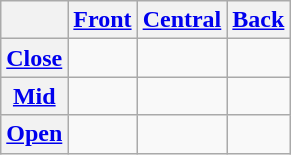<table class="wikitable" style="text-align:center;">
<tr>
<th></th>
<th><a href='#'>Front</a></th>
<th><a href='#'>Central</a></th>
<th><a href='#'>Back</a></th>
</tr>
<tr>
<th><a href='#'>Close</a></th>
<td></td>
<td></td>
<td></td>
</tr>
<tr>
<th><a href='#'>Mid</a></th>
<td></td>
<td></td>
<td></td>
</tr>
<tr>
<th><a href='#'>Open</a></th>
<td></td>
<td></td>
<td></td>
</tr>
</table>
